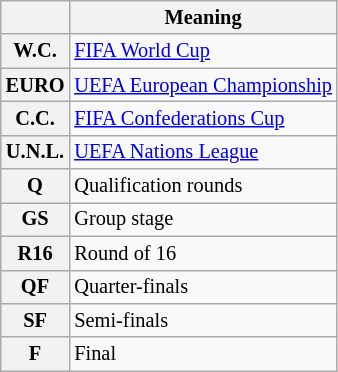<table class="wikitable" style="font-size: 85%">
<tr>
<th></th>
<th>Meaning</th>
</tr>
<tr>
<th>W.C.</th>
<td><a href='#'>FIFA World Cup</a></td>
</tr>
<tr>
<th>EURO</th>
<td><a href='#'>UEFA European Championship</a></td>
</tr>
<tr>
<th>C.C.</th>
<td><a href='#'>FIFA Confederations Cup</a></td>
</tr>
<tr>
<th>U.N.L.</th>
<td><a href='#'>UEFA Nations League</a></td>
</tr>
<tr>
<th>Q</th>
<td>Qualification rounds</td>
</tr>
<tr>
<th>GS</th>
<td>Group stage</td>
</tr>
<tr>
<th>R16</th>
<td>Round of 16</td>
</tr>
<tr>
<th>QF</th>
<td>Quarter-finals</td>
</tr>
<tr>
<th>SF</th>
<td>Semi-finals</td>
</tr>
<tr>
<th>F</th>
<td>Final</td>
</tr>
</table>
